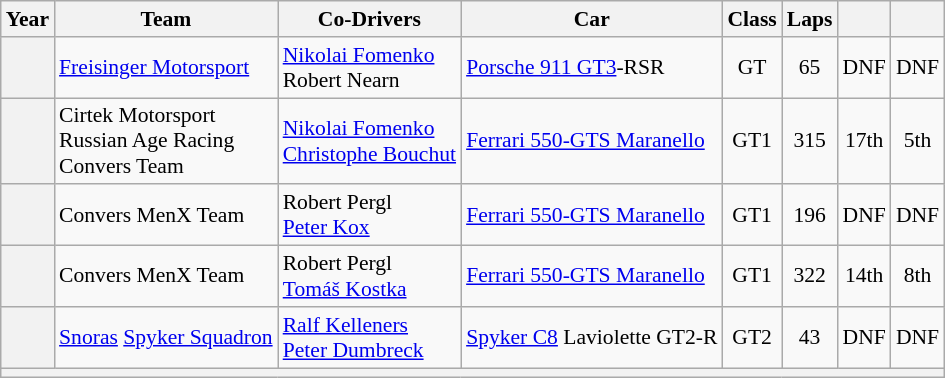<table class="wikitable" style="text-align:center; font-size:90%">
<tr>
<th>Year</th>
<th>Team</th>
<th>Co-Drivers</th>
<th>Car</th>
<th>Class</th>
<th>Laps</th>
<th></th>
<th></th>
</tr>
<tr>
<th></th>
<td align="left"> <a href='#'>Freisinger Motorsport</a></td>
<td align="left"> <a href='#'>Nikolai Fomenko</a><br> Robert Nearn</td>
<td align="left"><a href='#'>Porsche 911 GT3</a>-RSR</td>
<td>GT</td>
<td>65</td>
<td>DNF</td>
<td>DNF</td>
</tr>
<tr>
<th></th>
<td align="left"> Cirtek Motorsport<br> Russian Age Racing<br> Convers Team</td>
<td align="left"> <a href='#'>Nikolai Fomenko</a><br> <a href='#'>Christophe Bouchut</a></td>
<td align="left"><a href='#'>Ferrari 550-GTS Maranello</a></td>
<td>GT1</td>
<td>315</td>
<td>17th</td>
<td>5th</td>
</tr>
<tr>
<th></th>
<td align="left"> Convers MenX Team</td>
<td align="left"> Robert Pergl<br> <a href='#'>Peter Kox</a></td>
<td align="left"><a href='#'>Ferrari 550-GTS Maranello</a></td>
<td>GT1</td>
<td>196</td>
<td>DNF</td>
<td>DNF</td>
</tr>
<tr>
<th></th>
<td align="left"> Convers MenX Team</td>
<td align="left"> Robert Pergl<br> <a href='#'>Tomáš Kostka</a></td>
<td align="left"><a href='#'>Ferrari 550-GTS Maranello</a></td>
<td>GT1</td>
<td>322</td>
<td>14th</td>
<td>8th</td>
</tr>
<tr>
<th></th>
<td align="left"> <a href='#'>Snoras</a> <a href='#'>Spyker Squadron</a></td>
<td align="left"> <a href='#'>Ralf Kelleners</a><br> <a href='#'>Peter Dumbreck</a></td>
<td align="left"><a href='#'>Spyker C8</a> Laviolette GT2-R</td>
<td>GT2</td>
<td>43</td>
<td>DNF</td>
<td>DNF</td>
</tr>
<tr>
<th colspan="8"></th>
</tr>
</table>
